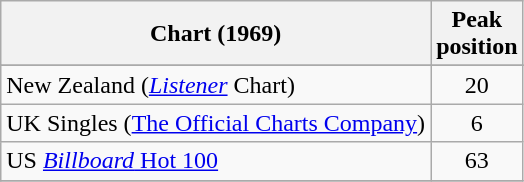<table class="wikitable sortable">
<tr>
<th>Chart (1969)</th>
<th>Peak<br>position</th>
</tr>
<tr>
</tr>
<tr>
</tr>
<tr>
<td>New Zealand (<em><a href='#'>Listener</a></em> Chart)</td>
<td style="text-align:center;">20</td>
</tr>
<tr>
<td>UK Singles (<a href='#'>The Official Charts Company</a>)</td>
<td align="center">6</td>
</tr>
<tr>
<td>US <a href='#'><em>Billboard</em> Hot 100</a></td>
<td align="center">63</td>
</tr>
<tr>
</tr>
</table>
